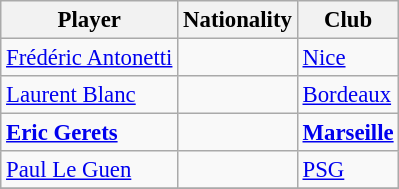<table class="wikitable" style="font-size:95%">
<tr>
<th>Player</th>
<th>Nationality</th>
<th>Club</th>
</tr>
<tr --->
<td><a href='#'>Frédéric Antonetti</a></td>
<td></td>
<td><a href='#'>Nice</a></td>
</tr>
<tr>
<td><a href='#'>Laurent Blanc</a></td>
<td></td>
<td><a href='#'>Bordeaux</a></td>
</tr>
<tr>
<td><strong><a href='#'>Eric Gerets</a></strong></td>
<td><strong></strong></td>
<td><strong><a href='#'>Marseille</a></strong></td>
</tr>
<tr>
<td><a href='#'>Paul Le Guen</a></td>
<td></td>
<td><a href='#'>PSG</a></td>
</tr>
<tr>
</tr>
</table>
